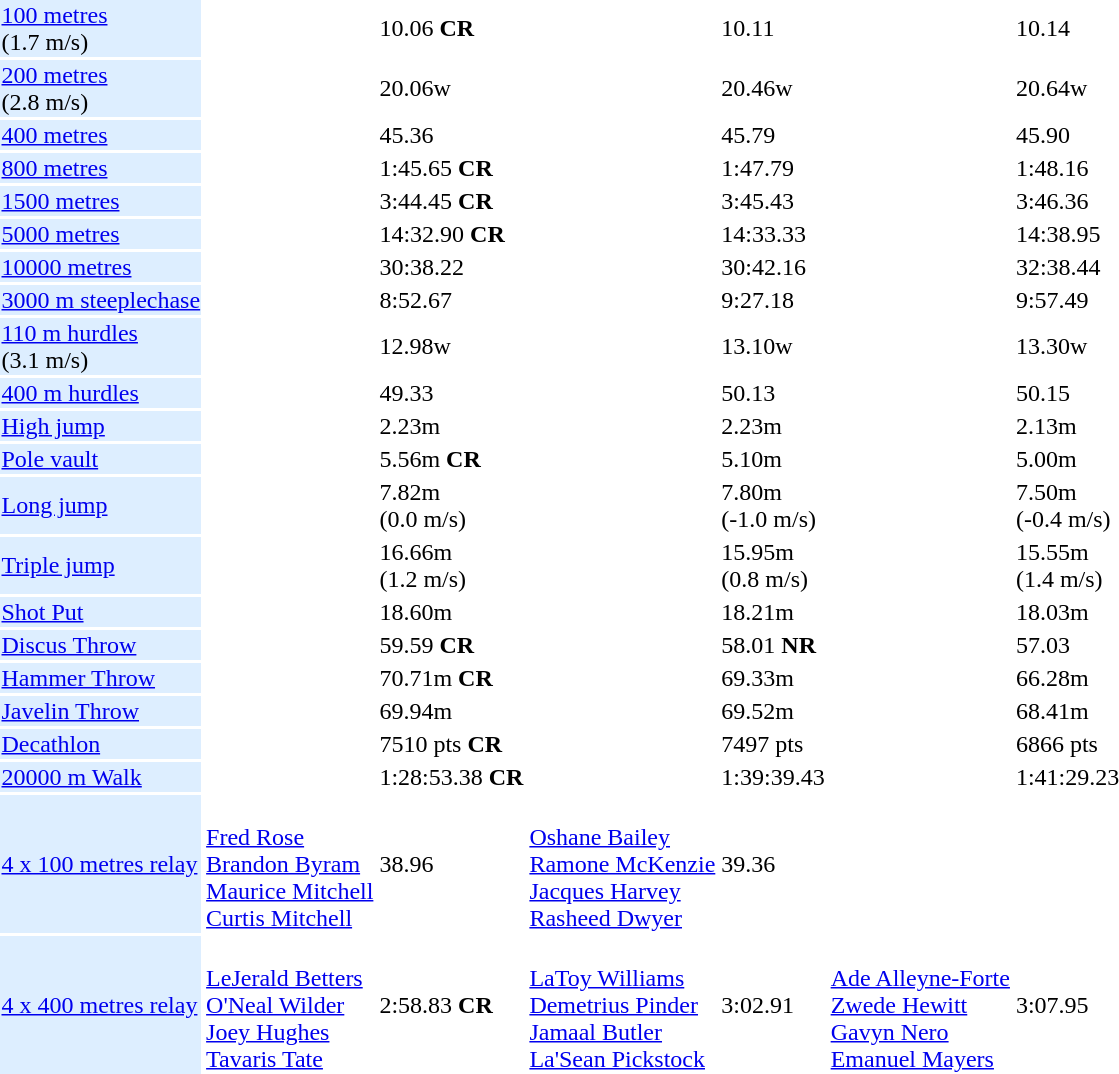<table>
<tr>
<td bgcolor = DDEEFF><a href='#'>100 metres</a> <br> (1.7 m/s)</td>
<td></td>
<td>10.06 <strong>CR</strong></td>
<td></td>
<td>10.11</td>
<td></td>
<td>10.14</td>
</tr>
<tr>
<td bgcolor = DDEEFF><a href='#'>200 metres</a> <br> (2.8 m/s)</td>
<td></td>
<td>20.06w</td>
<td></td>
<td>20.46w</td>
<td></td>
<td>20.64w</td>
</tr>
<tr>
<td bgcolor = DDEEFF><a href='#'>400 metres</a></td>
<td></td>
<td>45.36</td>
<td></td>
<td>45.79</td>
<td></td>
<td>45.90</td>
</tr>
<tr>
<td bgcolor = DDEEFF><a href='#'>800 metres</a></td>
<td></td>
<td>1:45.65 <strong>CR</strong></td>
<td></td>
<td>1:47.79</td>
<td></td>
<td>1:48.16</td>
</tr>
<tr>
<td bgcolor = DDEEFF><a href='#'>1500 metres</a></td>
<td></td>
<td>3:44.45 <strong>CR</strong></td>
<td></td>
<td>3:45.43</td>
<td></td>
<td>3:46.36</td>
</tr>
<tr>
<td bgcolor = DDEEFF><a href='#'>5000 metres</a></td>
<td></td>
<td>14:32.90 <strong>CR</strong></td>
<td></td>
<td>14:33.33</td>
<td></td>
<td>14:38.95</td>
</tr>
<tr>
<td bgcolor = DDEEFF><a href='#'>10000 metres</a></td>
<td></td>
<td>30:38.22</td>
<td></td>
<td>30:42.16</td>
<td></td>
<td>32:38.44</td>
</tr>
<tr>
<td bgcolor = DDEEFF><a href='#'>3000 m steeplechase</a></td>
<td></td>
<td>8:52.67</td>
<td></td>
<td>9:27.18</td>
<td></td>
<td>9:57.49</td>
</tr>
<tr>
<td bgcolor = DDEEFF><a href='#'>110 m hurdles</a> <br> (3.1 m/s)</td>
<td></td>
<td>12.98w</td>
<td></td>
<td>13.10w</td>
<td></td>
<td>13.30w</td>
</tr>
<tr>
<td bgcolor = DDEEFF><a href='#'>400 m hurdles</a></td>
<td></td>
<td>49.33</td>
<td></td>
<td>50.13</td>
<td></td>
<td>50.15</td>
</tr>
<tr>
<td bgcolor = DDEEFF><a href='#'>High jump</a></td>
<td></td>
<td>2.23m</td>
<td></td>
<td>2.23m</td>
<td></td>
<td>2.13m</td>
</tr>
<tr>
<td bgcolor = DDEEFF><a href='#'>Pole vault</a></td>
<td></td>
<td>5.56m <strong>CR</strong></td>
<td></td>
<td>5.10m</td>
<td></td>
<td>5.00m</td>
</tr>
<tr>
<td bgcolor = DDEEFF><a href='#'>Long jump</a></td>
<td></td>
<td>7.82m  <br> (0.0 m/s)</td>
<td></td>
<td>7.80m  <br> (-1.0 m/s)</td>
<td></td>
<td>7.50m  <br> (-0.4 m/s)</td>
</tr>
<tr>
<td bgcolor = DDEEFF><a href='#'>Triple jump</a></td>
<td></td>
<td>16.66m  <br> (1.2 m/s)</td>
<td></td>
<td>15.95m  <br> (0.8 m/s)</td>
<td></td>
<td>15.55m  <br> (1.4 m/s)</td>
</tr>
<tr>
<td bgcolor = DDEEFF><a href='#'>Shot Put</a></td>
<td></td>
<td>18.60m</td>
<td></td>
<td>18.21m</td>
<td></td>
<td>18.03m</td>
</tr>
<tr>
<td bgcolor = DDEEFF><a href='#'>Discus Throw</a></td>
<td></td>
<td>59.59 <strong>CR</strong></td>
<td></td>
<td>58.01 <strong>NR</strong></td>
<td></td>
<td>57.03</td>
</tr>
<tr>
<td bgcolor = DDEEFF><a href='#'>Hammer Throw</a></td>
<td></td>
<td>70.71m <strong>CR</strong></td>
<td></td>
<td>69.33m</td>
<td></td>
<td>66.28m</td>
</tr>
<tr>
<td bgcolor = DDEEFF><a href='#'>Javelin Throw</a></td>
<td></td>
<td>69.94m</td>
<td></td>
<td>69.52m</td>
<td></td>
<td>68.41m</td>
</tr>
<tr>
<td bgcolor = DDEEFF><a href='#'>Decathlon</a></td>
<td></td>
<td>7510 pts <strong>CR</strong></td>
<td></td>
<td>7497 pts</td>
<td></td>
<td>6866 pts</td>
</tr>
<tr>
<td bgcolor = DDEEFF><a href='#'>20000 m Walk</a></td>
<td></td>
<td>1:28:53.38 <strong>CR</strong></td>
<td></td>
<td>1:39:39.43</td>
<td></td>
<td>1:41:29.23</td>
</tr>
<tr>
<td bgcolor = DDEEFF><a href='#'>4 x 100 metres relay</a></td>
<td>  <br> <a href='#'>Fred Rose</a> <br> <a href='#'>Brandon Byram</a> <br> <a href='#'>Maurice Mitchell</a> <br> <a href='#'>Curtis Mitchell</a></td>
<td>38.96</td>
<td>  <br> <a href='#'>Oshane Bailey</a> <br> <a href='#'>Ramone McKenzie</a> <br> <a href='#'>Jacques Harvey</a> <br> <a href='#'>Rasheed Dwyer</a></td>
<td>39.36</td>
<td></td>
<td></td>
</tr>
<tr>
<td bgcolor = DDEEFF><a href='#'>4 x 400 metres relay</a></td>
<td>  <br> <a href='#'>LeJerald Betters</a> <br> <a href='#'>O'Neal Wilder</a> <br> <a href='#'>Joey Hughes</a> <br> <a href='#'>Tavaris Tate</a></td>
<td>2:58.83 <strong>CR</strong></td>
<td>  <br> <a href='#'>LaToy Williams</a> <br> <a href='#'>Demetrius Pinder</a> <br> <a href='#'>Jamaal Butler</a> <br> <a href='#'>La'Sean Pickstock</a></td>
<td>3:02.91</td>
<td>  <br> <a href='#'>Ade Alleyne-Forte</a> <br> <a href='#'>Zwede Hewitt</a> <br> <a href='#'>Gavyn Nero</a> <br> <a href='#'>Emanuel Mayers</a></td>
<td>3:07.95</td>
</tr>
</table>
